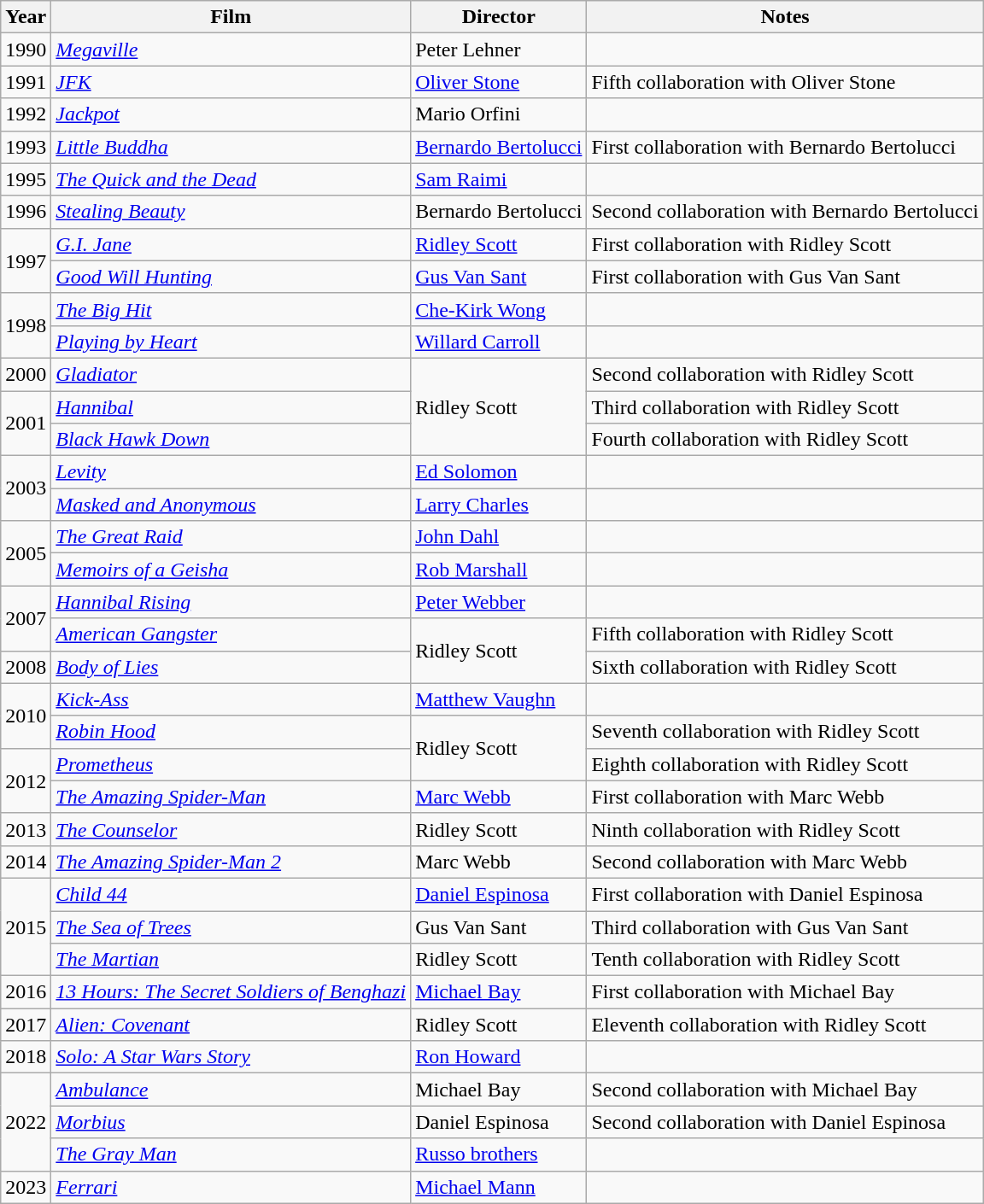<table class="wikitable">
<tr>
<th>Year</th>
<th>Film</th>
<th>Director</th>
<th>Notes</th>
</tr>
<tr>
<td>1990</td>
<td><em><a href='#'>Megaville</a></em></td>
<td>Peter Lehner</td>
<td></td>
</tr>
<tr>
<td>1991</td>
<td><em><a href='#'>JFK</a></em></td>
<td><a href='#'>Oliver Stone</a></td>
<td>Fifth collaboration with Oliver Stone</td>
</tr>
<tr>
<td>1992</td>
<td><em><a href='#'>Jackpot</a></em></td>
<td>Mario Orfini</td>
<td></td>
</tr>
<tr>
<td>1993</td>
<td><em><a href='#'>Little Buddha</a></em></td>
<td><a href='#'>Bernardo Bertolucci</a></td>
<td>First collaboration with Bernardo Bertolucci</td>
</tr>
<tr>
<td>1995</td>
<td><em><a href='#'>The Quick and the Dead</a></em></td>
<td><a href='#'>Sam Raimi</a></td>
<td></td>
</tr>
<tr>
<td>1996</td>
<td><em><a href='#'>Stealing Beauty</a></em></td>
<td>Bernardo Bertolucci</td>
<td>Second collaboration with Bernardo Bertolucci</td>
</tr>
<tr>
<td rowspan=2>1997</td>
<td><em><a href='#'>G.I. Jane</a></em></td>
<td><a href='#'>Ridley Scott</a></td>
<td>First collaboration with Ridley Scott</td>
</tr>
<tr>
<td><em><a href='#'>Good Will Hunting</a></em></td>
<td><a href='#'>Gus Van Sant</a></td>
<td>First collaboration with Gus Van Sant</td>
</tr>
<tr>
<td rowspan=2>1998</td>
<td><em><a href='#'>The Big Hit</a></em></td>
<td><a href='#'>Che-Kirk Wong</a></td>
<td></td>
</tr>
<tr>
<td><em><a href='#'>Playing by Heart</a></em></td>
<td><a href='#'>Willard Carroll</a></td>
<td></td>
</tr>
<tr>
<td>2000</td>
<td><em><a href='#'>Gladiator</a></em></td>
<td rowspan=3>Ridley Scott</td>
<td>Second collaboration with Ridley Scott</td>
</tr>
<tr>
<td rowspan=2>2001</td>
<td><em><a href='#'>Hannibal</a></em></td>
<td>Third collaboration with Ridley Scott</td>
</tr>
<tr>
<td><em><a href='#'>Black Hawk Down</a></em></td>
<td>Fourth collaboration with Ridley Scott</td>
</tr>
<tr>
<td rowspan=2>2003</td>
<td><em><a href='#'>Levity</a></em></td>
<td><a href='#'>Ed Solomon</a></td>
<td></td>
</tr>
<tr>
<td><em><a href='#'>Masked and Anonymous</a></em></td>
<td><a href='#'>Larry Charles</a></td>
<td></td>
</tr>
<tr>
<td rowspan=2>2005</td>
<td><em><a href='#'>The Great Raid</a></em></td>
<td><a href='#'>John Dahl</a></td>
<td></td>
</tr>
<tr>
<td><em><a href='#'>Memoirs of a Geisha</a></em></td>
<td><a href='#'>Rob Marshall</a></td>
<td></td>
</tr>
<tr>
<td rowspan=2>2007</td>
<td><em><a href='#'>Hannibal Rising</a></em></td>
<td><a href='#'>Peter Webber</a></td>
<td></td>
</tr>
<tr>
<td><em><a href='#'>American Gangster</a></em></td>
<td rowspan=2>Ridley Scott</td>
<td>Fifth collaboration with Ridley Scott</td>
</tr>
<tr>
<td>2008</td>
<td><em><a href='#'>Body of Lies</a></em></td>
<td>Sixth collaboration with Ridley Scott</td>
</tr>
<tr>
<td rowspan=2>2010</td>
<td><em><a href='#'>Kick-Ass</a></em></td>
<td><a href='#'>Matthew Vaughn</a></td>
<td></td>
</tr>
<tr>
<td><em><a href='#'>Robin Hood</a></em></td>
<td rowspan=2>Ridley Scott</td>
<td>Seventh collaboration with Ridley Scott</td>
</tr>
<tr>
<td rowspan=2>2012</td>
<td><em><a href='#'>Prometheus</a></em></td>
<td>Eighth collaboration with Ridley Scott</td>
</tr>
<tr>
<td><em><a href='#'>The Amazing Spider-Man</a></em></td>
<td><a href='#'>Marc Webb</a></td>
<td>First collaboration with Marc Webb</td>
</tr>
<tr>
<td>2013</td>
<td><em><a href='#'>The Counselor</a></em></td>
<td>Ridley Scott</td>
<td>Ninth collaboration with Ridley Scott</td>
</tr>
<tr>
<td>2014</td>
<td><em><a href='#'>The Amazing Spider-Man 2</a></em></td>
<td>Marc Webb</td>
<td>Second collaboration with Marc Webb</td>
</tr>
<tr>
<td rowspan=3>2015</td>
<td><em><a href='#'>Child 44</a></em></td>
<td><a href='#'>Daniel Espinosa</a></td>
<td>First collaboration with Daniel Espinosa</td>
</tr>
<tr>
<td><em><a href='#'>The Sea of Trees</a></em></td>
<td>Gus Van Sant</td>
<td>Third collaboration with Gus Van Sant</td>
</tr>
<tr>
<td><em><a href='#'>The Martian</a></em></td>
<td>Ridley Scott</td>
<td>Tenth collaboration with Ridley Scott</td>
</tr>
<tr>
<td>2016</td>
<td><em><a href='#'>13 Hours: The Secret Soldiers of Benghazi</a></em></td>
<td><a href='#'>Michael Bay</a></td>
<td>First collaboration with Michael Bay</td>
</tr>
<tr>
<td>2017</td>
<td><em><a href='#'>Alien: Covenant</a></em></td>
<td>Ridley Scott</td>
<td>Eleventh collaboration with Ridley Scott</td>
</tr>
<tr>
<td>2018</td>
<td><em><a href='#'>Solo: A Star Wars Story</a></em></td>
<td><a href='#'>Ron Howard</a></td>
<td></td>
</tr>
<tr>
<td rowspan=3>2022</td>
<td><em><a href='#'>Ambulance</a></em></td>
<td>Michael Bay</td>
<td>Second collaboration with Michael Bay</td>
</tr>
<tr>
<td><em><a href='#'>Morbius</a></em></td>
<td>Daniel Espinosa</td>
<td>Second collaboration with Daniel Espinosa</td>
</tr>
<tr>
<td><em><a href='#'>The Gray Man</a></em></td>
<td><a href='#'>Russo brothers</a></td>
<td></td>
</tr>
<tr>
<td>2023</td>
<td><em><a href='#'>Ferrari</a></em></td>
<td><a href='#'>Michael Mann</a></td>
<td></td>
</tr>
</table>
